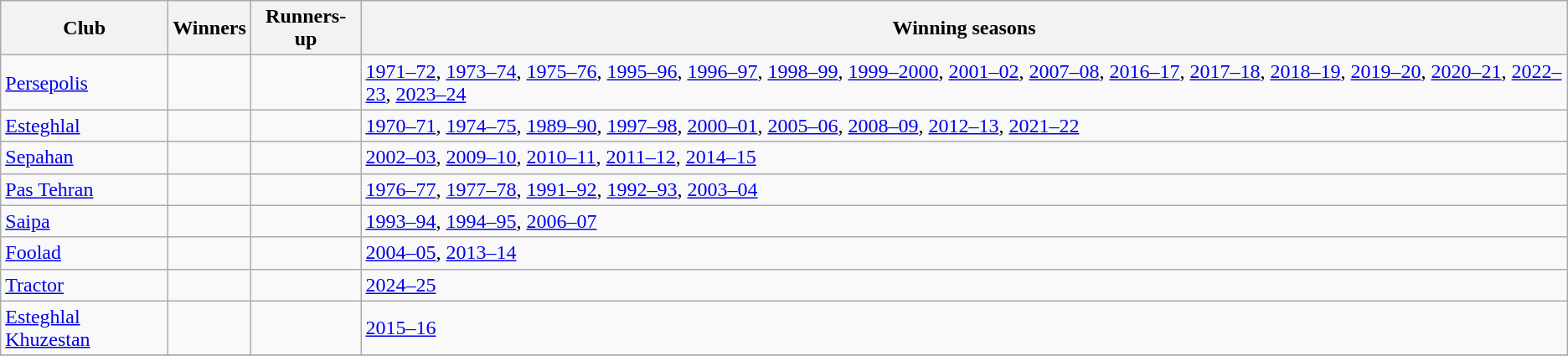<table class="wikitable">
<tr>
<th>Club</th>
<th>Winners</th>
<th>Runners-up</th>
<th>Winning seasons</th>
</tr>
<tr>
<td><a href='#'>Persepolis</a></td>
<td></td>
<td></td>
<td><a href='#'>1971–72</a>, <a href='#'>1973–74</a>, <a href='#'>1975–76</a>, <a href='#'>1995–96</a>, <a href='#'>1996–97</a>, <a href='#'>1998–99</a>, <a href='#'>1999–2000</a>, <a href='#'>2001–02</a>, <a href='#'>2007–08</a>, <a href='#'>2016–17</a>, <a href='#'>2017–18</a>, <a href='#'>2018–19</a>, <a href='#'>2019–20</a>, <a href='#'>2020–21</a>, <a href='#'>2022–23</a>, <a href='#'>2023–24</a></td>
</tr>
<tr>
<td><a href='#'>Esteghlal</a></td>
<td></td>
<td></td>
<td><a href='#'>1970–71</a>, <a href='#'>1974–75</a>, <a href='#'>1989–90</a>, <a href='#'>1997–98</a>, <a href='#'>2000–01</a>, <a href='#'>2005–06</a>, <a href='#'>2008–09</a>, <a href='#'>2012–13</a>, <a href='#'>2021–22</a></td>
</tr>
<tr>
<td><a href='#'>Sepahan</a></td>
<td></td>
<td></td>
<td><a href='#'>2002–03</a>, <a href='#'>2009–10</a>, <a href='#'>2010–11</a>, <a href='#'>2011–12</a>, <a href='#'>2014–15</a></td>
</tr>
<tr>
<td><a href='#'>Pas Tehran</a></td>
<td></td>
<td></td>
<td><a href='#'>1976–77</a>, <a href='#'>1977–78</a>, <a href='#'>1991–92</a>, <a href='#'>1992–93</a>, <a href='#'>2003–04</a></td>
</tr>
<tr>
<td><a href='#'>Saipa</a></td>
<td></td>
<td></td>
<td><a href='#'>1993–94</a>, <a href='#'>1994–95</a>, <a href='#'>2006–07</a></td>
</tr>
<tr>
<td><a href='#'>Foolad</a></td>
<td></td>
<td></td>
<td><a href='#'>2004–05</a>, <a href='#'>2013–14</a></td>
</tr>
<tr>
<td><a href='#'>Tractor</a></td>
<td></td>
<td></td>
<td><a href='#'>2024–25</a></td>
</tr>
<tr>
<td><a href='#'>Esteghlal Khuzestan</a></td>
<td></td>
<td></td>
<td><a href='#'>2015–16</a></td>
</tr>
<tr>
</tr>
</table>
